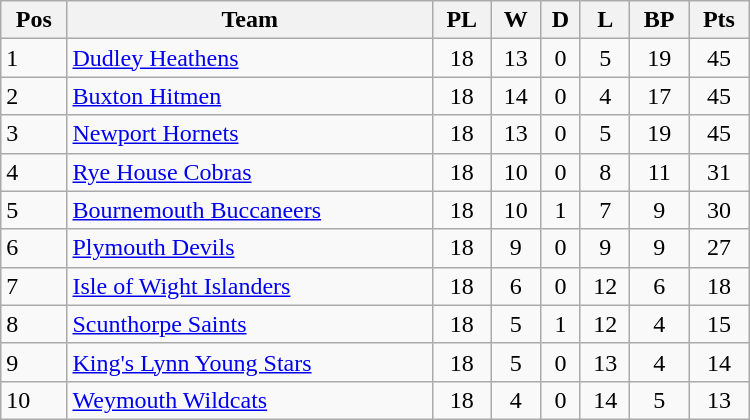<table class=wikitable width="500">
<tr>
<th>Pos</th>
<th>Team</th>
<th>PL</th>
<th>W</th>
<th>D</th>
<th>L</th>
<th>BP</th>
<th>Pts</th>
</tr>
<tr>
<td>1</td>
<td><a href='#'>Dudley Heathens</a></td>
<td align="center">18</td>
<td align="center">13</td>
<td align="center">0</td>
<td align="center">5</td>
<td align="center">19</td>
<td align="center">45</td>
</tr>
<tr>
<td>2</td>
<td><a href='#'>Buxton Hitmen</a></td>
<td align="center">18</td>
<td align="center">14</td>
<td align="center">0</td>
<td align="center">4</td>
<td align="center">17</td>
<td align="center">45</td>
</tr>
<tr>
<td>3</td>
<td><a href='#'>Newport Hornets</a></td>
<td align="center">18</td>
<td align="center">13</td>
<td align="center">0</td>
<td align="center">5</td>
<td align="center">19</td>
<td align="center">45</td>
</tr>
<tr>
<td>4</td>
<td><a href='#'>Rye House Cobras</a></td>
<td align="center">18</td>
<td align="center">10</td>
<td align="center">0</td>
<td align="center">8</td>
<td align="center">11</td>
<td align="center">31</td>
</tr>
<tr>
<td>5</td>
<td><a href='#'>Bournemouth Buccaneers</a></td>
<td align="center">18</td>
<td align="center">10</td>
<td align="center">1</td>
<td align="center">7</td>
<td align="center">9</td>
<td align="center">30</td>
</tr>
<tr>
<td>6</td>
<td><a href='#'>Plymouth Devils</a></td>
<td align="center">18</td>
<td align="center">9</td>
<td align="center">0</td>
<td align="center">9</td>
<td align="center">9</td>
<td align="center">27</td>
</tr>
<tr>
<td>7</td>
<td><a href='#'>Isle of Wight Islanders</a></td>
<td align="center">18</td>
<td align="center">6</td>
<td align="center">0</td>
<td align="center">12</td>
<td align="center">6</td>
<td align="center">18</td>
</tr>
<tr>
<td>8</td>
<td><a href='#'>Scunthorpe Saints</a></td>
<td align="center">18</td>
<td align="center">5</td>
<td align="center">1</td>
<td align="center">12</td>
<td align="center">4</td>
<td align="center">15</td>
</tr>
<tr>
<td>9</td>
<td><a href='#'>King's Lynn Young Stars</a></td>
<td align="center">18</td>
<td align="center">5</td>
<td align="center">0</td>
<td align="center">13</td>
<td align="center">4</td>
<td align="center">14</td>
</tr>
<tr>
<td>10</td>
<td><a href='#'>Weymouth Wildcats</a></td>
<td align="center">18</td>
<td align="center">4</td>
<td align="center">0</td>
<td align="center">14</td>
<td align="center">5</td>
<td align="center">13</td>
</tr>
</table>
